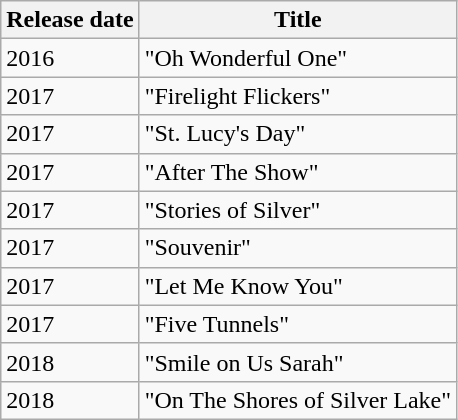<table class="wikitable">
<tr>
<th>Release date</th>
<th>Title</th>
</tr>
<tr>
<td>2016</td>
<td>"Oh Wonderful One"</td>
</tr>
<tr>
<td>2017</td>
<td>"Firelight Flickers"</td>
</tr>
<tr>
<td>2017</td>
<td>"St. Lucy's Day"</td>
</tr>
<tr>
<td>2017</td>
<td>"After The Show"</td>
</tr>
<tr>
<td>2017</td>
<td>"Stories of Silver"</td>
</tr>
<tr>
<td>2017</td>
<td>"Souvenir"</td>
</tr>
<tr>
<td>2017</td>
<td>"Let Me Know You"</td>
</tr>
<tr>
<td>2017</td>
<td>"Five Tunnels"</td>
</tr>
<tr>
<td>2018</td>
<td>"Smile on Us Sarah"</td>
</tr>
<tr>
<td>2018</td>
<td>"On The Shores of Silver Lake"</td>
</tr>
</table>
